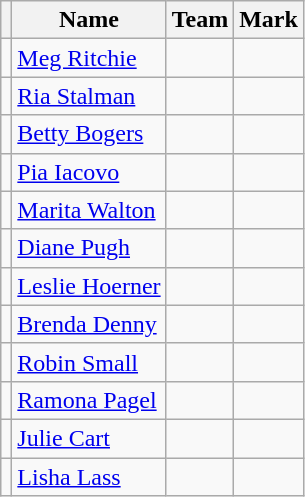<table class=wikitable>
<tr>
<th></th>
<th>Name</th>
<th>Team</th>
<th>Mark</th>
</tr>
<tr>
<td></td>
<td><a href='#'>Meg Ritchie</a></td>
<td></td>
<td></td>
</tr>
<tr>
<td></td>
<td><a href='#'>Ria Stalman</a></td>
<td></td>
<td></td>
</tr>
<tr>
<td></td>
<td><a href='#'>Betty Bogers</a></td>
<td></td>
<td></td>
</tr>
<tr>
<td></td>
<td><a href='#'>Pia Iacovo</a></td>
<td></td>
<td></td>
</tr>
<tr>
<td></td>
<td><a href='#'>Marita Walton</a></td>
<td></td>
<td></td>
</tr>
<tr>
<td></td>
<td><a href='#'>Diane Pugh</a></td>
<td></td>
<td></td>
</tr>
<tr>
<td></td>
<td><a href='#'>Leslie Hoerner</a></td>
<td></td>
<td></td>
</tr>
<tr>
<td></td>
<td><a href='#'>Brenda Denny</a></td>
<td></td>
<td></td>
</tr>
<tr>
<td></td>
<td><a href='#'>Robin Small</a></td>
<td></td>
<td></td>
</tr>
<tr>
<td></td>
<td><a href='#'>Ramona Pagel</a></td>
<td></td>
<td></td>
</tr>
<tr>
<td></td>
<td><a href='#'>Julie Cart</a></td>
<td></td>
<td></td>
</tr>
<tr>
<td></td>
<td><a href='#'>Lisha Lass</a></td>
<td></td>
<td></td>
</tr>
</table>
